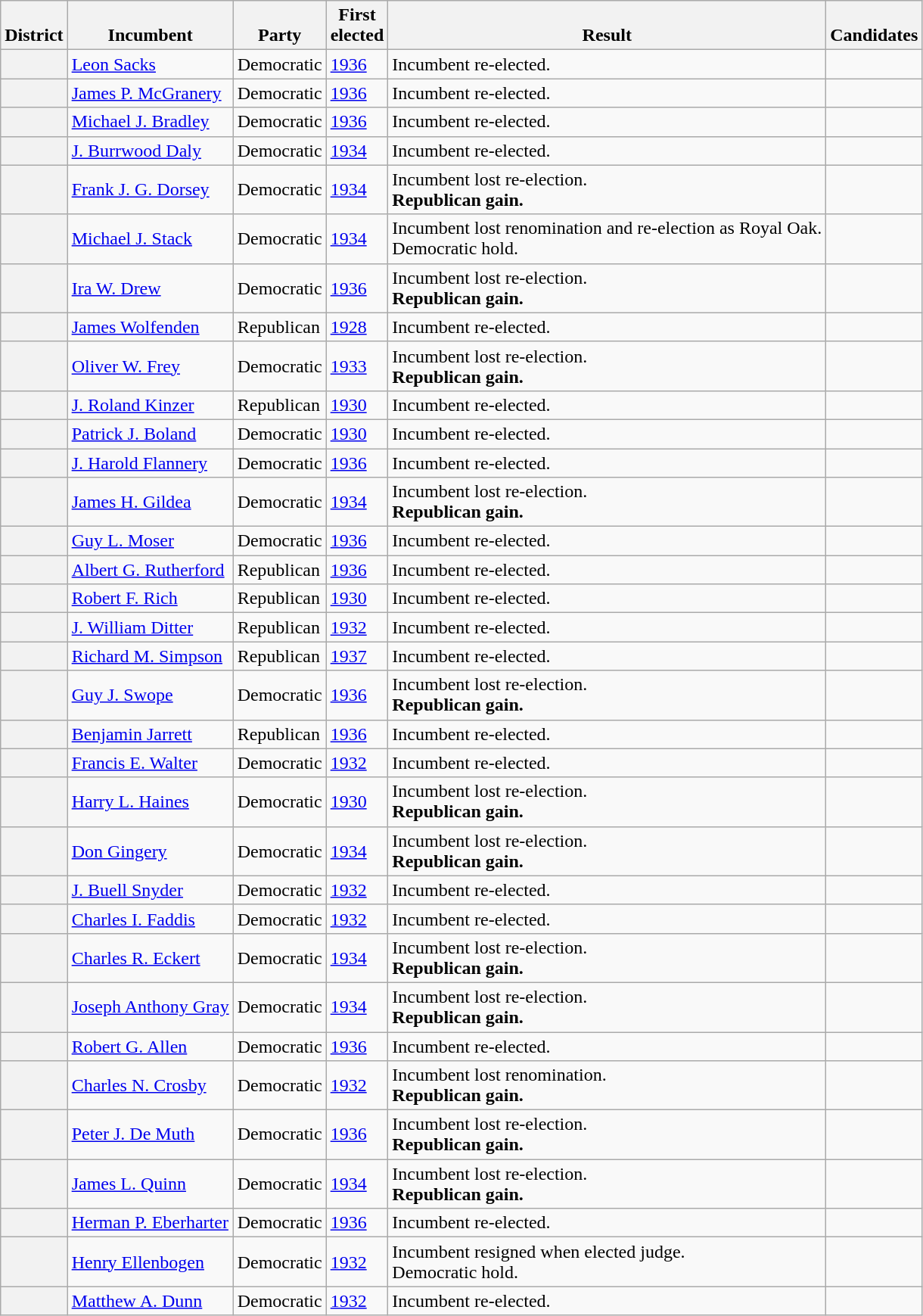<table class=wikitable>
<tr valign=bottom>
<th>District</th>
<th>Incumbent</th>
<th>Party</th>
<th>First<br>elected</th>
<th>Result</th>
<th>Candidates</th>
</tr>
<tr>
<th></th>
<td><a href='#'>Leon Sacks</a></td>
<td>Democratic</td>
<td><a href='#'>1936</a></td>
<td>Incumbent re-elected.</td>
<td nowrap></td>
</tr>
<tr>
<th></th>
<td><a href='#'>James P. McGranery</a></td>
<td>Democratic</td>
<td><a href='#'>1936</a></td>
<td>Incumbent re-elected.</td>
<td nowrap></td>
</tr>
<tr>
<th></th>
<td><a href='#'>Michael J. Bradley</a></td>
<td>Democratic</td>
<td><a href='#'>1936</a></td>
<td>Incumbent re-elected.</td>
<td nowrap></td>
</tr>
<tr>
<th></th>
<td><a href='#'>J. Burrwood Daly</a></td>
<td>Democratic</td>
<td><a href='#'>1934</a></td>
<td>Incumbent re-elected.</td>
<td nowrap></td>
</tr>
<tr>
<th></th>
<td><a href='#'>Frank J. G. Dorsey</a></td>
<td>Democratic</td>
<td><a href='#'>1934</a></td>
<td>Incumbent lost re-election.<br><strong>Republican gain.</strong></td>
<td nowrap></td>
</tr>
<tr>
<th></th>
<td><a href='#'>Michael J. Stack</a></td>
<td>Democratic</td>
<td><a href='#'>1934</a></td>
<td>Incumbent lost renomination and re-election as Royal Oak.<br>Democratic hold.</td>
<td nowrap></td>
</tr>
<tr>
<th></th>
<td><a href='#'>Ira W. Drew</a></td>
<td>Democratic</td>
<td><a href='#'>1936</a></td>
<td>Incumbent lost re-election.<br><strong>Republican gain.</strong></td>
<td nowrap></td>
</tr>
<tr>
<th></th>
<td><a href='#'>James Wolfenden</a></td>
<td>Republican</td>
<td><a href='#'>1928</a></td>
<td>Incumbent re-elected.</td>
<td nowrap></td>
</tr>
<tr>
<th></th>
<td><a href='#'>Oliver W. Frey</a></td>
<td>Democratic</td>
<td><a href='#'>1933</a></td>
<td>Incumbent lost re-election.<br><strong>Republican gain.</strong></td>
<td nowrap></td>
</tr>
<tr>
<th></th>
<td><a href='#'>J. Roland Kinzer</a></td>
<td>Republican</td>
<td><a href='#'>1930</a></td>
<td>Incumbent re-elected.</td>
<td nowrap></td>
</tr>
<tr>
<th></th>
<td><a href='#'>Patrick J. Boland</a></td>
<td>Democratic</td>
<td><a href='#'>1930</a></td>
<td>Incumbent re-elected.</td>
<td nowrap></td>
</tr>
<tr>
<th></th>
<td><a href='#'>J. Harold Flannery</a></td>
<td>Democratic</td>
<td><a href='#'>1936</a></td>
<td>Incumbent re-elected.</td>
<td nowrap></td>
</tr>
<tr>
<th></th>
<td><a href='#'>James H. Gildea</a></td>
<td>Democratic</td>
<td><a href='#'>1934</a></td>
<td>Incumbent lost re-election.<br><strong>Republican gain.</strong></td>
<td nowrap></td>
</tr>
<tr>
<th></th>
<td><a href='#'>Guy L. Moser</a></td>
<td>Democratic</td>
<td><a href='#'>1936</a></td>
<td>Incumbent re-elected.</td>
<td nowrap></td>
</tr>
<tr>
<th></th>
<td><a href='#'>Albert G. Rutherford</a></td>
<td>Republican</td>
<td><a href='#'>1936</a></td>
<td>Incumbent re-elected.</td>
<td nowrap></td>
</tr>
<tr>
<th></th>
<td><a href='#'>Robert F. Rich</a></td>
<td>Republican</td>
<td><a href='#'>1930</a></td>
<td>Incumbent re-elected.</td>
<td nowrap></td>
</tr>
<tr>
<th></th>
<td><a href='#'>J. William Ditter</a></td>
<td>Republican</td>
<td><a href='#'>1932</a></td>
<td>Incumbent re-elected.</td>
<td nowrap></td>
</tr>
<tr>
<th></th>
<td><a href='#'>Richard M. Simpson</a></td>
<td>Republican</td>
<td><a href='#'>1937 </a></td>
<td>Incumbent re-elected.</td>
<td nowrap></td>
</tr>
<tr>
<th></th>
<td><a href='#'>Guy J. Swope</a></td>
<td>Democratic</td>
<td><a href='#'>1936</a></td>
<td>Incumbent lost re-election.<br><strong>Republican gain.</strong></td>
<td nowrap></td>
</tr>
<tr>
<th></th>
<td><a href='#'>Benjamin Jarrett</a></td>
<td>Republican</td>
<td><a href='#'>1936</a></td>
<td>Incumbent re-elected.</td>
<td nowrap></td>
</tr>
<tr>
<th></th>
<td><a href='#'>Francis E. Walter</a></td>
<td>Democratic</td>
<td><a href='#'>1932</a></td>
<td>Incumbent re-elected.</td>
<td nowrap></td>
</tr>
<tr>
<th></th>
<td><a href='#'>Harry L. Haines</a></td>
<td>Democratic</td>
<td><a href='#'>1930</a></td>
<td>Incumbent lost re-election.<br><strong>Republican gain.</strong></td>
<td nowrap></td>
</tr>
<tr>
<th></th>
<td><a href='#'>Don Gingery</a></td>
<td>Democratic</td>
<td><a href='#'>1934</a></td>
<td>Incumbent lost re-election.<br><strong>Republican gain.</strong></td>
<td nowrap></td>
</tr>
<tr>
<th></th>
<td><a href='#'>J. Buell Snyder</a></td>
<td>Democratic</td>
<td><a href='#'>1932</a></td>
<td>Incumbent re-elected.</td>
<td nowrap></td>
</tr>
<tr>
<th></th>
<td><a href='#'>Charles I. Faddis</a></td>
<td>Democratic</td>
<td><a href='#'>1932</a></td>
<td>Incumbent re-elected.</td>
<td nowrap></td>
</tr>
<tr>
<th></th>
<td><a href='#'>Charles R. Eckert</a></td>
<td>Democratic</td>
<td><a href='#'>1934</a></td>
<td>Incumbent lost re-election.<br><strong>Republican gain.</strong></td>
<td nowrap></td>
</tr>
<tr>
<th></th>
<td><a href='#'>Joseph Anthony Gray</a></td>
<td>Democratic</td>
<td><a href='#'>1934</a></td>
<td>Incumbent lost re-election.<br><strong>Republican gain.</strong></td>
<td nowrap></td>
</tr>
<tr>
<th></th>
<td><a href='#'>Robert G. Allen</a></td>
<td>Democratic</td>
<td><a href='#'>1936</a></td>
<td>Incumbent re-elected.</td>
<td nowrap></td>
</tr>
<tr>
<th></th>
<td><a href='#'>Charles N. Crosby</a></td>
<td>Democratic</td>
<td><a href='#'>1932</a></td>
<td>Incumbent lost renomination.<br><strong>Republican gain.</strong></td>
<td nowrap></td>
</tr>
<tr>
<th></th>
<td><a href='#'>Peter J. De Muth</a></td>
<td>Democratic</td>
<td><a href='#'>1936</a></td>
<td>Incumbent lost re-election.<br><strong>Republican gain.</strong></td>
<td nowrap></td>
</tr>
<tr>
<th></th>
<td><a href='#'>James L. Quinn</a></td>
<td>Democratic</td>
<td><a href='#'>1934</a></td>
<td>Incumbent lost re-election.<br><strong>Republican gain.</strong></td>
<td nowrap></td>
</tr>
<tr>
<th></th>
<td><a href='#'>Herman P. Eberharter</a></td>
<td>Democratic</td>
<td><a href='#'>1936</a></td>
<td>Incumbent re-elected.</td>
<td nowrap></td>
</tr>
<tr>
<th></th>
<td><a href='#'>Henry Ellenbogen</a></td>
<td>Democratic</td>
<td><a href='#'>1932</a></td>
<td>Incumbent resigned when elected judge.<br>Democratic hold.</td>
<td nowrap></td>
</tr>
<tr>
<th></th>
<td><a href='#'>Matthew A. Dunn</a></td>
<td>Democratic</td>
<td><a href='#'>1932</a></td>
<td>Incumbent re-elected.</td>
<td nowrap></td>
</tr>
</table>
